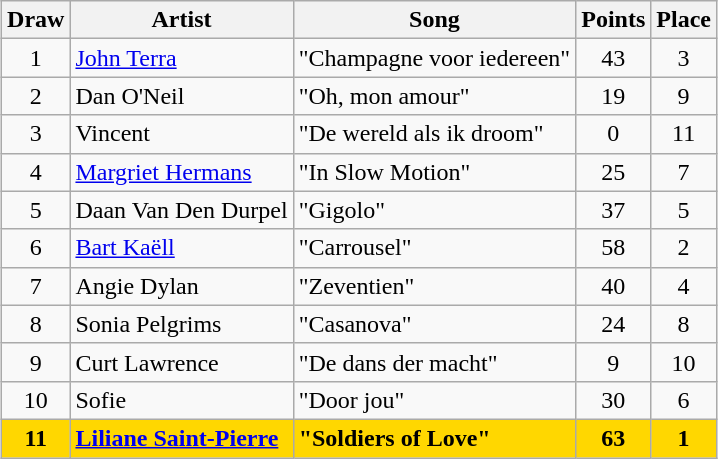<table class="sortable wikitable" style="margin: 1em auto 1em auto; text-align:center">
<tr>
<th>Draw</th>
<th>Artist</th>
<th>Song</th>
<th>Points</th>
<th>Place</th>
</tr>
<tr>
<td>1</td>
<td align="left"><a href='#'>John Terra</a></td>
<td align="left">"Champagne voor iedereen"</td>
<td>43</td>
<td>3</td>
</tr>
<tr>
<td>2</td>
<td align="left">Dan O'Neil</td>
<td align="left">"Oh, mon amour"</td>
<td>19</td>
<td>9</td>
</tr>
<tr>
<td>3</td>
<td align="left">Vincent</td>
<td align="left">"De wereld als ik droom"</td>
<td>0</td>
<td>11</td>
</tr>
<tr>
<td>4</td>
<td align="left"><a href='#'>Margriet Hermans</a></td>
<td align="left">"In Slow Motion"</td>
<td>25</td>
<td>7</td>
</tr>
<tr>
<td>5</td>
<td align="left">Daan Van Den Durpel</td>
<td align="left">"Gigolo"</td>
<td>37</td>
<td>5</td>
</tr>
<tr>
<td>6</td>
<td align="left"><a href='#'>Bart Kaëll</a></td>
<td align="left">"Carrousel"</td>
<td>58</td>
<td>2</td>
</tr>
<tr>
<td>7</td>
<td align="left">Angie Dylan</td>
<td align="left">"Zeventien"</td>
<td>40</td>
<td>4</td>
</tr>
<tr>
<td>8</td>
<td align="left">Sonia Pelgrims</td>
<td align="left">"Casanova"</td>
<td>24</td>
<td>8</td>
</tr>
<tr>
<td>9</td>
<td align="left">Curt Lawrence</td>
<td align="left">"De dans der macht"</td>
<td>9</td>
<td>10</td>
</tr>
<tr>
<td>10</td>
<td align="left">Sofie</td>
<td align="left">"Door jou"</td>
<td>30</td>
<td>6</td>
</tr>
<tr style="font-weight:bold; background:gold;">
<td>11</td>
<td align="left"><a href='#'>Liliane Saint-Pierre</a></td>
<td align="left">"Soldiers of Love"</td>
<td>63</td>
<td>1</td>
</tr>
</table>
